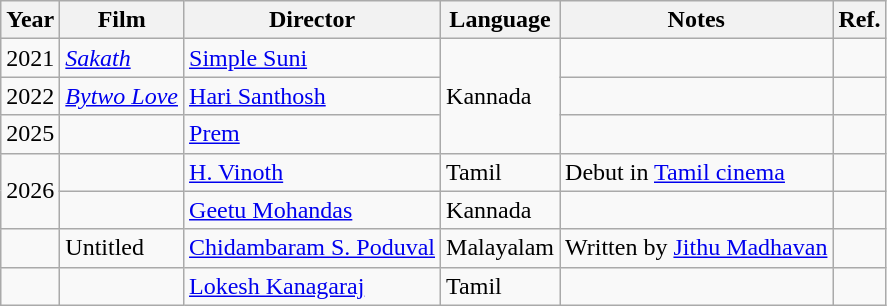<table class="wikitable sortable">
<tr>
<th>Year</th>
<th>Film</th>
<th>Director</th>
<th>Language</th>
<th>Notes</th>
<th>Ref.</th>
</tr>
<tr>
<td>2021</td>
<td><em><a href='#'>Sakath</a></em></td>
<td><a href='#'>Simple Suni</a></td>
<td rowspan="3">Kannada</td>
<td></td>
<td></td>
</tr>
<tr>
<td>2022</td>
<td><em><a href='#'>Bytwo Love</a></em></td>
<td><a href='#'>Hari Santhosh</a></td>
<td></td>
<td></td>
</tr>
<tr>
<td>2025</td>
<td></td>
<td><a href='#'>Prem</a></td>
<td></td>
<td></td>
</tr>
<tr>
<td rowspan="2">2026</td>
<td></td>
<td><a href='#'>H. Vinoth</a></td>
<td>Tamil</td>
<td>Debut in <a href='#'>Tamil cinema</a></td>
<td></td>
</tr>
<tr>
<td></td>
<td><a href='#'>Geetu Mohandas</a></td>
<td>Kannada</td>
<td></td>
<td></td>
</tr>
<tr>
<td></td>
<td>Untitled</td>
<td><a href='#'>Chidambaram S. Poduval</a></td>
<td>Malayalam</td>
<td>Written by <a href='#'>Jithu Madhavan</a></td>
<td></td>
</tr>
<tr>
<td></td>
<td></td>
<td><a href='#'>Lokesh Kanagaraj</a></td>
<td>Tamil</td>
<td></td>
<td></td>
</tr>
</table>
